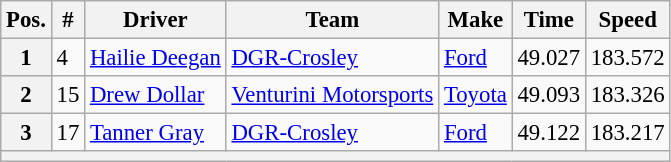<table class="wikitable" style="font-size:95%">
<tr>
<th>Pos.</th>
<th>#</th>
<th>Driver</th>
<th>Team</th>
<th>Make</th>
<th>Time</th>
<th>Speed</th>
</tr>
<tr>
<th>1</th>
<td>4</td>
<td><a href='#'>Hailie Deegan</a></td>
<td><a href='#'>DGR-Crosley</a></td>
<td><a href='#'>Ford</a></td>
<td>49.027</td>
<td>183.572</td>
</tr>
<tr>
<th>2</th>
<td>15</td>
<td><a href='#'>Drew Dollar</a></td>
<td><a href='#'>Venturini Motorsports</a></td>
<td><a href='#'>Toyota</a></td>
<td>49.093</td>
<td>183.326</td>
</tr>
<tr>
<th>3</th>
<td>17</td>
<td><a href='#'>Tanner Gray</a></td>
<td><a href='#'>DGR-Crosley</a></td>
<td><a href='#'>Ford</a></td>
<td>49.122</td>
<td>183.217</td>
</tr>
<tr>
<th colspan="7"></th>
</tr>
</table>
